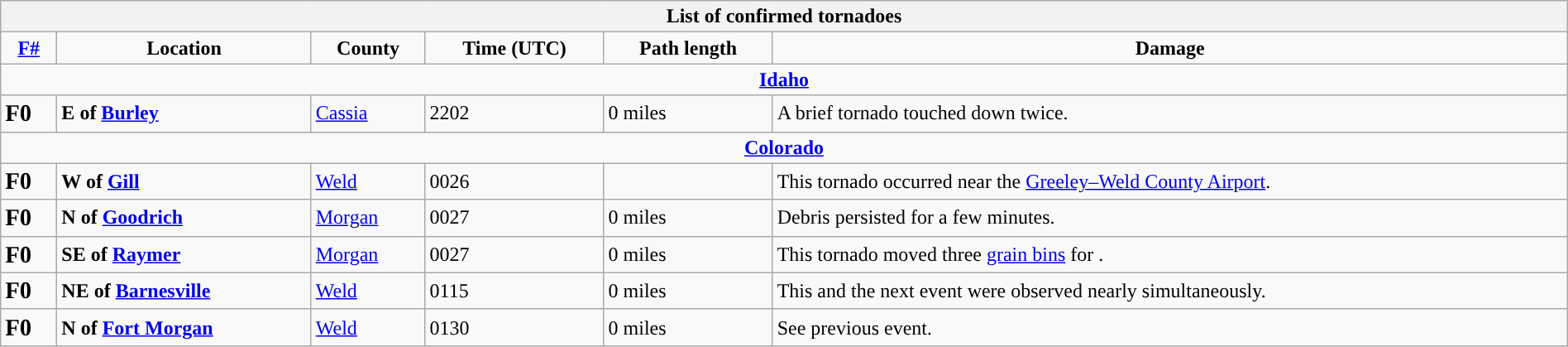<table class="wikitable" width="100%">
<tr>
<th colspan="6">List of confirmed tornadoes</th>
</tr>
<tr style="text-align:center;">
<td><strong><a href='#'>F#</a></strong></td>
<td><strong>Location</strong></td>
<td><strong>County</strong></td>
<td><strong>Time (UTC)</strong></td>
<td><strong>Path length</strong></td>
<td><strong>Damage</strong></td>
</tr>
<tr>
<td colspan="7" align=center><strong><a href='#'>Idaho</a></strong></td>
</tr>
<tr>
<td><big><strong>F0</strong></big></td>
<td><strong>E of <a href='#'>Burley</a></strong></td>
<td><a href='#'>Cassia</a></td>
<td>2202</td>
<td>0 miles</td>
<td>A brief tornado touched down twice.</td>
</tr>
<tr>
<td colspan="7" align=center><strong><a href='#'>Colorado</a></strong></td>
</tr>
<tr>
<td><big><strong>F0</strong></big></td>
<td><strong>W of <a href='#'>Gill</a></strong></td>
<td><a href='#'>Weld</a></td>
<td>0026</td>
<td></td>
<td>This tornado occurred near the <a href='#'>Greeley–Weld County Airport</a>.</td>
</tr>
<tr>
<td><big><strong>F0</strong></big></td>
<td><strong>N of <a href='#'>Goodrich</a></strong></td>
<td><a href='#'>Morgan</a></td>
<td>0027</td>
<td>0 miles</td>
<td>Debris persisted for a few minutes.</td>
</tr>
<tr>
<td><big><strong>F0</strong></big></td>
<td><strong>SE of <a href='#'>Raymer</a></strong></td>
<td><a href='#'>Morgan</a></td>
<td>0027</td>
<td>0 miles</td>
<td>This tornado moved three <a href='#'>grain bins</a> for .</td>
</tr>
<tr>
<td><big><strong>F0</strong></big></td>
<td><strong>NE of <a href='#'>Barnesville</a></strong></td>
<td><a href='#'>Weld</a></td>
<td>0115</td>
<td>0 miles</td>
<td>This and the next event were observed nearly simultaneously.</td>
</tr>
<tr>
<td><big><strong>F0</strong></big></td>
<td><strong>N of <a href='#'>Fort Morgan</a></strong></td>
<td><a href='#'>Weld</a></td>
<td>0130</td>
<td>0 miles</td>
<td>See previous event.</td>
</tr>
</table>
